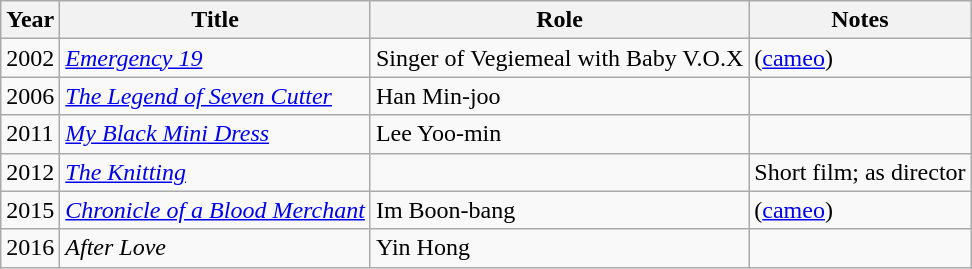<table class="wikitable">
<tr>
<th>Year</th>
<th>Title</th>
<th>Role</th>
<th>Notes</th>
</tr>
<tr>
<td>2002</td>
<td><em><a href='#'>Emergency 19</a></em></td>
<td>Singer of Vegiemeal with Baby V.O.X</td>
<td>(<a href='#'>cameo</a>)</td>
</tr>
<tr>
<td>2006</td>
<td><em><a href='#'>The Legend of Seven Cutter</a></em></td>
<td>Han Min-joo</td>
<td></td>
</tr>
<tr>
<td>2011</td>
<td><em><a href='#'>My Black Mini Dress</a></em></td>
<td>Lee Yoo-min</td>
<td></td>
</tr>
<tr>
<td>2012</td>
<td><em><a href='#'>The Knitting</a></em></td>
<td></td>
<td>Short film; as director</td>
</tr>
<tr>
<td>2015</td>
<td><em><a href='#'>Chronicle of a Blood Merchant</a></em></td>
<td>Im Boon-bang</td>
<td>(<a href='#'>cameo</a>)</td>
</tr>
<tr>
<td>2016</td>
<td><em>After Love</em></td>
<td>Yin Hong</td>
<td></td>
</tr>
</table>
